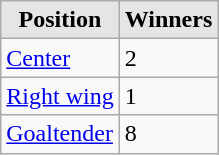<table class="wikitable">
<tr>
<th style="background:#e5e5e5;">Position</th>
<th style="background:#e5e5e5;">Winners</th>
</tr>
<tr>
<td><a href='#'>Center</a></td>
<td>2</td>
</tr>
<tr>
<td><a href='#'>Right wing</a></td>
<td>1</td>
</tr>
<tr>
<td><a href='#'>Goaltender</a></td>
<td>8</td>
</tr>
</table>
